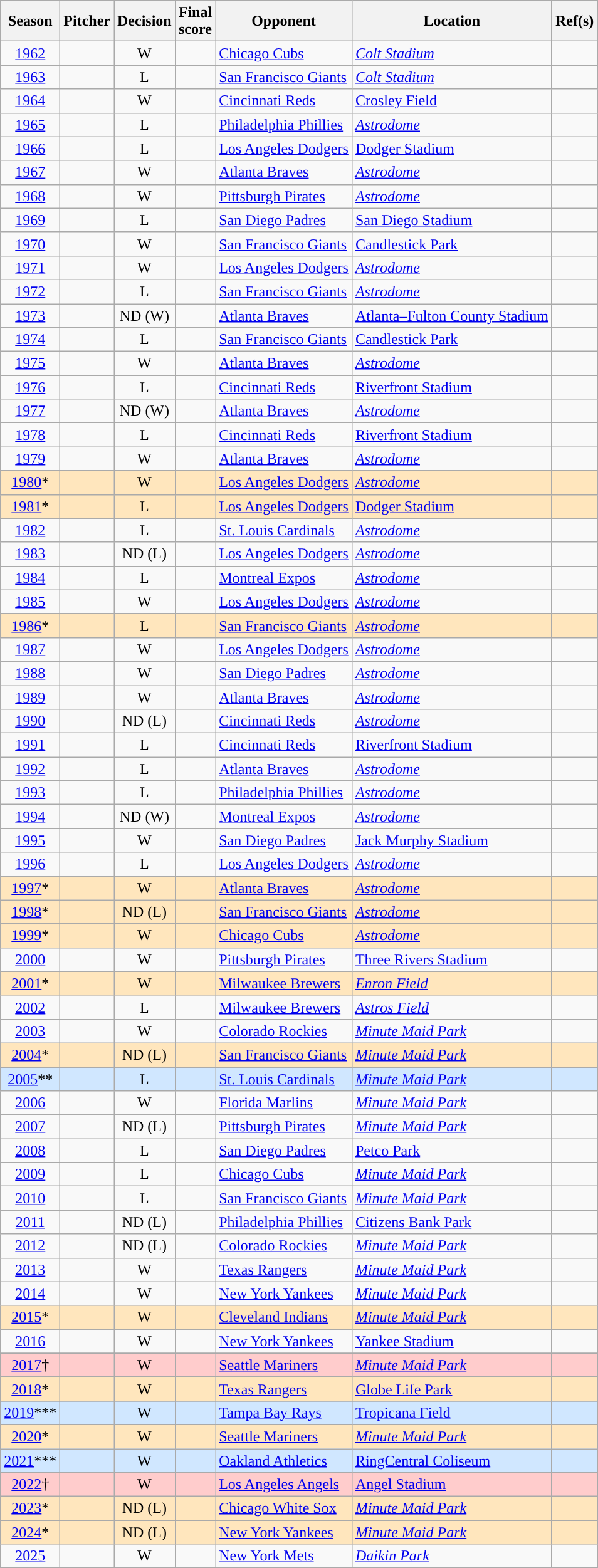<table class="wikitable sortable plainrowheaders">
<tr>
<th scope="col">Season</th>
<th scope="col">Pitcher</th>
<th scope="col">Decision</th>
<th scope="col">Final<br>score</th>
<th scope="col">Opponent</th>
<th scope="col">Location</th>
<th class="unsortable">Ref(s)</th>
</tr>
<tr>
<td style="text-align:center;"><a href='#'>1962</a></td>
<td></td>
<td style="text-align:center;">W</td>
<td style="text-align:center;"></td>
<td><a href='#'>Chicago Cubs</a></td>
<td><em><a href='#'>Colt Stadium</a></em></td>
<td style="text-align:center;"></td>
</tr>
<tr>
<td style="text-align:center;"><a href='#'>1963</a></td>
<td></td>
<td style="text-align:center;">L</td>
<td style="text-align:center;"></td>
<td><a href='#'>San Francisco Giants</a></td>
<td><em><a href='#'>Colt Stadium</a></em></td>
<td style="text-align:center;"></td>
</tr>
<tr>
<td style="text-align:center;"><a href='#'>1964</a></td>
<td></td>
<td style="text-align:center;">W</td>
<td style="text-align:center;"></td>
<td><a href='#'>Cincinnati Reds</a></td>
<td><a href='#'>Crosley Field</a></td>
<td style="text-align:center;"></td>
</tr>
<tr>
<td style="text-align:center;"><a href='#'>1965</a></td>
<td></td>
<td style="text-align:center;">L</td>
<td style="text-align:center;"></td>
<td><a href='#'>Philadelphia Phillies</a></td>
<td><em><a href='#'>Astrodome</a></em></td>
<td style="text-align:center;"></td>
</tr>
<tr>
<td style="text-align:center;"><a href='#'>1966</a></td>
<td></td>
<td style="text-align:center;">L</td>
<td style="text-align:center;"></td>
<td><a href='#'>Los Angeles Dodgers</a></td>
<td><a href='#'>Dodger Stadium</a></td>
<td style="text-align:center;"></td>
</tr>
<tr>
<td style="text-align:center;"><a href='#'>1967</a></td>
<td></td>
<td style="text-align:center;">W</td>
<td style="text-align:center;"></td>
<td><a href='#'>Atlanta Braves</a></td>
<td><em><a href='#'>Astrodome</a></em></td>
<td style="text-align:center;"></td>
</tr>
<tr>
<td style="text-align:center;"><a href='#'>1968</a></td>
<td></td>
<td style="text-align:center;">W</td>
<td style="text-align:center;"></td>
<td><a href='#'>Pittsburgh Pirates</a></td>
<td><em><a href='#'>Astrodome</a></em></td>
<td style="text-align:center;"></td>
</tr>
<tr>
<td style="text-align:center;"><a href='#'>1969</a></td>
<td></td>
<td style="text-align:center;">L</td>
<td style="text-align:center;"></td>
<td><a href='#'>San Diego Padres</a></td>
<td><a href='#'>San Diego Stadium</a></td>
<td style="text-align:center;"></td>
</tr>
<tr>
<td style="text-align:center;"><a href='#'>1970</a></td>
<td> </td>
<td style="text-align:center;">W</td>
<td style="text-align:center;"></td>
<td><a href='#'>San Francisco Giants</a></td>
<td><a href='#'>Candlestick Park</a></td>
<td style="text-align:center;"></td>
</tr>
<tr>
<td style="text-align:center;"><a href='#'>1971</a></td>
<td> </td>
<td style="text-align:center;">W</td>
<td style="text-align:center;"></td>
<td><a href='#'>Los Angeles Dodgers</a></td>
<td><em><a href='#'>Astrodome</a></em></td>
<td style="text-align:center;"></td>
</tr>
<tr>
<td style="text-align:center;"><a href='#'>1972</a></td>
<td> </td>
<td style="text-align:center;">L</td>
<td style="text-align:center;"></td>
<td><a href='#'>San Francisco Giants</a></td>
<td><em><a href='#'>Astrodome</a></em></td>
<td style="text-align:center;"></td>
</tr>
<tr>
<td style="text-align:center;"><a href='#'>1973</a></td>
<td></td>
<td style="text-align:center;">ND (W)</td>
<td style="text-align:center;"></td>
<td><a href='#'>Atlanta Braves</a></td>
<td><a href='#'>Atlanta–Fulton County Stadium</a></td>
<td style="text-align:center;"></td>
</tr>
<tr>
<td style="text-align:center;"><a href='#'>1974</a></td>
<td> </td>
<td style="text-align:center;">L</td>
<td style="text-align:center;"></td>
<td><a href='#'>San Francisco Giants</a></td>
<td><a href='#'>Candlestick Park</a></td>
<td style="text-align:center;"></td>
</tr>
<tr>
<td style="text-align:center;"><a href='#'>1975</a></td>
<td> </td>
<td style="text-align:center;">W</td>
<td style="text-align:center;"></td>
<td><a href='#'>Atlanta Braves</a></td>
<td><em><a href='#'>Astrodome</a></em></td>
<td style="text-align:center;"></td>
</tr>
<tr>
<td style="text-align:center;"><a href='#'>1976</a></td>
<td></td>
<td style="text-align:center;">L</td>
<td style="text-align:center;"></td>
<td><a href='#'>Cincinnati Reds</a></td>
<td><a href='#'>Riverfront Stadium</a></td>
<td style="text-align:center;"></td>
</tr>
<tr>
<td style="text-align:center;"><a href='#'>1977</a></td>
<td> </td>
<td style="text-align:center;">ND (W)</td>
<td style="text-align:center;"></td>
<td><a href='#'>Atlanta Braves</a></td>
<td><em><a href='#'>Astrodome</a></em></td>
<td style="text-align:center;"></td>
</tr>
<tr>
<td style="text-align:center;"><a href='#'>1978</a></td>
<td> </td>
<td style="text-align:center;">L</td>
<td style="text-align:center;"></td>
<td><a href='#'>Cincinnati Reds</a></td>
<td><a href='#'>Riverfront Stadium</a></td>
<td style="text-align:center;"></td>
</tr>
<tr>
<td style="text-align:center;"><a href='#'>1979</a></td>
<td> </td>
<td style="text-align:center;">W</td>
<td style="text-align:center;"></td>
<td><a href='#'>Atlanta Braves</a></td>
<td><em><a href='#'>Astrodome</a></em></td>
<td style="text-align:center;"></td>
</tr>
<tr>
<td style="background:#ffe6bd; text-align:center;"><a href='#'>1980</a>*</td>
<td style="background:#ffe6bd;"> </td>
<td style="background:#ffe6bd; text-align:center;">W</td>
<td style="background:#ffe6bd; text-align:center;"></td>
<td style="background:#ffe6bd;"><a href='#'>Los Angeles Dodgers</a></td>
<td style="background:#ffe6bd;"><em><a href='#'>Astrodome</a></em></td>
<td style="background:#ffe6bd; text-align:center;"></td>
</tr>
<tr>
<td style="background:#ffe6bd; text-align:center;"><a href='#'>1981</a>*</td>
<td style="background:#ffe6bd;"></td>
<td style="background:#ffe6bd; text-align:center;">L</td>
<td style="background:#ffe6bd; text-align:center;"></td>
<td style="background:#ffe6bd;"><a href='#'>Los Angeles Dodgers</a></td>
<td style="background:#ffe6bd;"><a href='#'>Dodger Stadium</a></td>
<td style="background:#ffe6bd; text-align:center;"></td>
</tr>
<tr>
<td style="text-align:center;"><a href='#'>1982</a></td>
<td></td>
<td style="text-align:center;">L</td>
<td style="text-align:center;"></td>
<td><a href='#'>St. Louis Cardinals</a></td>
<td><em><a href='#'>Astrodome</a></em></td>
<td style="text-align:center;"></td>
</tr>
<tr>
<td style="text-align:center;"><a href='#'>1983</a></td>
<td> </td>
<td style="text-align:center;">ND (L)</td>
<td style="text-align:center;"></td>
<td><a href='#'>Los Angeles Dodgers</a></td>
<td><em><a href='#'>Astrodome</a></em></td>
<td style="text-align:center;"></td>
</tr>
<tr>
<td style="text-align:center;"><a href='#'>1984</a></td>
<td> </td>
<td style="text-align:center;">L</td>
<td style="text-align:center;"></td>
<td><a href='#'>Montreal Expos</a></td>
<td><em><a href='#'>Astrodome</a></em></td>
<td style="text-align:center;"></td>
</tr>
<tr>
<td style="text-align:center;"><a href='#'>1985</a></td>
<td> </td>
<td style="text-align:center;">W</td>
<td style="text-align:center;"></td>
<td><a href='#'>Los Angeles Dodgers</a></td>
<td><em><a href='#'>Astrodome</a></em></td>
<td style="text-align:center;"></td>
</tr>
<tr>
<td style="background:#ffe6bd; text-align:center;"><a href='#'>1986</a>*</td>
<td style="background:#ffe6bd;"> </td>
<td style="background:#ffe6bd; text-align:center;">L</td>
<td style="background:#ffe6bd; text-align:center;"></td>
<td style="background:#ffe6bd;"><a href='#'>San Francisco Giants</a></td>
<td style="background:#ffe6bd;"><em><a href='#'>Astrodome</a></em></td>
<td style="background:#ffe6bd; text-align:center;"></td>
</tr>
<tr>
<td style="text-align:center;"><a href='#'>1987</a></td>
<td></td>
<td style="text-align:center;">W</td>
<td style="text-align:center;"></td>
<td><a href='#'>Los Angeles Dodgers</a></td>
<td><em><a href='#'>Astrodome</a></em></td>
<td style="text-align:center;"></td>
</tr>
<tr>
<td style="text-align:center;"><a href='#'>1988</a></td>
<td> </td>
<td style="text-align:center;">W</td>
<td style="text-align:center;"></td>
<td><a href='#'>San Diego Padres</a></td>
<td><em><a href='#'>Astrodome</a></em></td>
<td style="text-align:center;"></td>
</tr>
<tr>
<td style="text-align:center;"><a href='#'>1989</a></td>
<td> </td>
<td style="text-align:center;">W</td>
<td style="text-align:center;"></td>
<td><a href='#'>Atlanta Braves</a></td>
<td><em><a href='#'>Astrodome</a></em></td>
<td style="text-align:center;"></td>
</tr>
<tr>
<td style="text-align:center;"><a href='#'>1990</a></td>
<td> </td>
<td style="text-align:center;">ND (L)</td>
<td style="text-align:center;"></td>
<td><a href='#'>Cincinnati Reds</a></td>
<td><em><a href='#'>Astrodome</a></em></td>
<td style="text-align:center;"></td>
</tr>
<tr>
<td style="text-align:center;"><a href='#'>1991</a></td>
<td> </td>
<td style="text-align:center;">L</td>
<td style="text-align:center;"></td>
<td><a href='#'>Cincinnati Reds</a></td>
<td><a href='#'>Riverfront Stadium</a></td>
<td style="text-align:center;"></td>
</tr>
<tr>
<td style="text-align:center;"><a href='#'>1992</a></td>
<td></td>
<td style="text-align:center;">L</td>
<td style="text-align:center;"></td>
<td><a href='#'>Atlanta Braves</a></td>
<td><em><a href='#'>Astrodome</a></em></td>
<td style="text-align:center;"></td>
</tr>
<tr>
<td style="text-align:center;"><a href='#'>1993</a></td>
<td></td>
<td style="text-align:center;">L</td>
<td style="text-align:center;"></td>
<td><a href='#'>Philadelphia Phillies</a></td>
<td><em><a href='#'>Astrodome</a></em></td>
<td style="text-align:center;"></td>
</tr>
<tr>
<td style="text-align:center;"><a href='#'>1994</a></td>
<td> </td>
<td style="text-align:center;">ND (W)</td>
<td style="text-align:center;"></td>
<td><a href='#'>Montreal Expos</a></td>
<td><em><a href='#'>Astrodome</a></em></td>
<td style="text-align:center;"></td>
</tr>
<tr>
<td style="text-align:center;"><a href='#'>1995</a></td>
<td> </td>
<td style="text-align:center;">W</td>
<td style="text-align:center;"></td>
<td><a href='#'>San Diego Padres</a></td>
<td><a href='#'>Jack Murphy Stadium</a></td>
<td style="text-align:center;"></td>
</tr>
<tr>
<td style="text-align:center;"><a href='#'>1996</a></td>
<td></td>
<td style="text-align:center;">L</td>
<td style="text-align:center;"></td>
<td><a href='#'>Los Angeles Dodgers</a></td>
<td><em><a href='#'>Astrodome</a></em></td>
<td style="text-align:center;"></td>
</tr>
<tr>
<td style="background:#ffe6bd; text-align:center;"><a href='#'>1997</a>*</td>
<td style="background:#ffe6bd;"> </td>
<td style="background:#ffe6bd; text-align:center;">W</td>
<td style="background:#ffe6bd; text-align:center;"></td>
<td style="background:#ffe6bd;"><a href='#'>Atlanta Braves</a></td>
<td style="background:#ffe6bd;"><em><a href='#'>Astrodome</a></em></td>
<td style="background:#ffe6bd; text-align:center;"></td>
</tr>
<tr>
<td style="background:#ffe6bd; text-align:center;"><a href='#'>1998</a>*</td>
<td style="background:#ffe6bd;"> </td>
<td style="background:#ffe6bd; text-align:center;">ND (L)</td>
<td style="background:#ffe6bd; text-align:center;"></td>
<td style="background:#ffe6bd;"><a href='#'>San Francisco Giants</a></td>
<td style="background:#ffe6bd;"><em><a href='#'>Astrodome</a></em></td>
<td style="background:#ffe6bd; text-align:center;"></td>
</tr>
<tr>
<td style="background:#ffe6bd; text-align:center;"><a href='#'>1999</a>*</td>
<td style="background:#ffe6bd;"> </td>
<td style="background:#ffe6bd; text-align:center;">W</td>
<td style="background:#ffe6bd; text-align:center;"></td>
<td style="background:#ffe6bd;"><a href='#'>Chicago Cubs</a></td>
<td style="background:#ffe6bd;"><em><a href='#'>Astrodome</a></em></td>
<td style="background:#ffe6bd; text-align:center;"></td>
</tr>
<tr>
<td style="text-align:center;"><a href='#'>2000</a></td>
<td> </td>
<td style="text-align:center;">W</td>
<td style="text-align:center;"></td>
<td><a href='#'>Pittsburgh Pirates</a></td>
<td><a href='#'>Three Rivers Stadium</a></td>
<td style="text-align:center;"></td>
</tr>
<tr>
<td style="background:#ffe6bd; text-align:center;"><a href='#'>2001</a>*</td>
<td style="background:#ffe6bd;"></td>
<td style="background:#ffe6bd; text-align:center;">W</td>
<td style="background:#ffe6bd; text-align:center;"></td>
<td style="background:#ffe6bd;"><a href='#'>Milwaukee Brewers</a></td>
<td style="background:#ffe6bd;"><em><a href='#'>Enron Field</a></em></td>
<td style="background:#ffe6bd; text-align:center;"></td>
</tr>
<tr>
<td style="text-align:center;"><a href='#'>2002</a></td>
<td></td>
<td style="text-align:center;">L</td>
<td style="text-align:center;"></td>
<td><a href='#'>Milwaukee Brewers</a></td>
<td><em><a href='#'>Astros Field</a></em></td>
<td style="text-align:center;"></td>
</tr>
<tr>
<td style="text-align:center;"><a href='#'>2003</a></td>
<td></td>
<td style="text-align:center;">W</td>
<td style="text-align:center;"></td>
<td><a href='#'>Colorado Rockies</a></td>
<td><em><a href='#'>Minute Maid Park</a></em></td>
<td style="text-align:center;"></td>
</tr>
<tr>
<td style="background:#ffe6bd; text-align:center;"><a href='#'>2004</a>*</td>
<td style="background:#ffe6bd;"> </td>
<td style="background:#ffe6bd; text-align:center;">ND (L)</td>
<td style="background:#ffe6bd; text-align:center;"></td>
<td style="background:#ffe6bd;"><a href='#'>San Francisco Giants</a></td>
<td style="background:#ffe6bd;"><em><a href='#'>Minute Maid Park</a></em></td>
<td style="background:#ffe6bd; text-align:center;"></td>
</tr>
<tr>
<td style="background:#d0e7ff; text-align:center;"><a href='#'>2005</a>**</td>
<td style="background:#d0e7ff;"> </td>
<td style="background:#d0e7ff; text-align:center;">L</td>
<td style="background:#d0e7ff; text-align:center;"></td>
<td style="background:#d0e7ff;"><a href='#'>St. Louis Cardinals</a></td>
<td style="background:#d0e7ff;"><em><a href='#'>Minute Maid Park</a></em></td>
<td style="background:#d0e7ff; text-align:center;"></td>
</tr>
<tr>
<td style="text-align:center;"><a href='#'>2006</a></td>
<td> </td>
<td style="text-align:center;">W</td>
<td style="text-align:center;"></td>
<td><a href='#'>Florida Marlins</a></td>
<td><em><a href='#'>Minute Maid Park</a></em></td>
<td style="text-align:center;"></td>
</tr>
<tr>
<td style="text-align:center;"><a href='#'>2007</a></td>
<td> </td>
<td style="text-align:center;">ND (L)</td>
<td style="text-align:center;"></td>
<td><a href='#'>Pittsburgh Pirates</a></td>
<td><em><a href='#'>Minute Maid Park</a></em></td>
<td style="text-align:center;"></td>
</tr>
<tr>
<td style="text-align:center;"><a href='#'>2008</a></td>
<td> </td>
<td style="text-align:center;">L</td>
<td style="text-align:center;"></td>
<td><a href='#'>San Diego Padres</a></td>
<td><a href='#'>Petco Park</a></td>
<td style="text-align:center;"></td>
</tr>
<tr>
<td style="text-align:center;"><a href='#'>2009</a></td>
<td> </td>
<td style="text-align:center;">L</td>
<td style="text-align:center;"></td>
<td><a href='#'>Chicago Cubs</a></td>
<td><em><a href='#'>Minute Maid Park</a></em></td>
<td style="text-align:center;"></td>
</tr>
<tr>
<td style="text-align:center;"><a href='#'>2010</a></td>
<td> </td>
<td style="text-align:center;">L</td>
<td style="text-align:center;"></td>
<td><a href='#'>San Francisco Giants</a></td>
<td><em><a href='#'>Minute Maid Park</a></em></td>
<td style="text-align:center;"></td>
</tr>
<tr>
<td style="text-align:center;"><a href='#'>2011</a></td>
<td></td>
<td style="text-align:center;">ND (L)</td>
<td style="text-align:center;"></td>
<td><a href='#'>Philadelphia Phillies</a></td>
<td><a href='#'>Citizens Bank Park</a></td>
<td style="text-align:center;"></td>
</tr>
<tr>
<td style="text-align:center;"><a href='#'>2012</a></td>
<td></td>
<td style="text-align:center;">ND (L)</td>
<td style="text-align:center;"></td>
<td><a href='#'>Colorado Rockies</a></td>
<td><em><a href='#'>Minute Maid Park</a></em></td>
<td style="text-align:center;"></td>
</tr>
<tr>
<td style="text-align:center;"><a href='#'>2013</a></td>
<td></td>
<td style="text-align:center;">W</td>
<td style="text-align:center;"></td>
<td><a href='#'>Texas Rangers</a></td>
<td><em><a href='#'>Minute Maid Park</a></em></td>
<td style="text-align:center;"></td>
</tr>
<tr>
<td style="text-align:center;"><a href='#'>2014</a></td>
<td></td>
<td style="text-align:center;">W</td>
<td style="text-align:center;"></td>
<td><a href='#'>New York Yankees</a></td>
<td><em><a href='#'>Minute Maid Park</a></em></td>
<td style="text-align:center;"></td>
</tr>
<tr>
<td style="background:#ffe6bd; text-align:center;"><a href='#'>2015</a>*</td>
<td style="background:#ffe6bd;"></td>
<td style="background:#ffe6bd; text-align:center;">W</td>
<td style="background:#ffe6bd; text-align:center;"></td>
<td style="background:#ffe6bd;"><a href='#'>Cleveland Indians</a></td>
<td style="background:#ffe6bd;"><em><a href='#'>Minute Maid Park</a></em></td>
<td style="background:#ffe6bd; text-align:center;"></td>
</tr>
<tr>
<td style="text-align:center;"><a href='#'>2016</a></td>
<td> </td>
<td style="text-align:center;">W</td>
<td style="text-align:center;"></td>
<td><a href='#'>New York Yankees</a></td>
<td><a href='#'>Yankee Stadium</a></td>
<td style="text-align:center;"></td>
</tr>
<tr>
</tr>
<tr>
<td style="background:#FFCCCC; text-align:center;"><a href='#'>2017</a>†</td>
<td style="background:#FFCCCC;"> </td>
<td style="background:#FFCCCC; text-align:center;">W</td>
<td style="background:#FFCCCC; text-align:center;"></td>
<td style="background:#FFCCCC;"><a href='#'>Seattle Mariners</a></td>
<td style="background:#FFCCCC;"><em><a href='#'>Minute Maid Park</a></em></td>
<td style="background:#FFCCCC;style="text-align:center;"></td>
</tr>
<tr>
<td style="background:#ffe6bd; text-align:center;"><a href='#'>2018</a>*</td>
<td style="background:#ffe6bd;"></td>
<td style="background:#ffe6bd; text-align:center;">W</td>
<td style="background:#ffe6bd; text-align:center;"></td>
<td style="background:#ffe6bd;"><a href='#'>Texas Rangers</a></td>
<td style="background:#ffe6bd;"><a href='#'>Globe Life Park</a></td>
<td style="background:#ffe6bd; text-align:center;"></td>
</tr>
<tr>
</tr>
<tr>
<td style="background:#d0e7ff; text-align:center;"><a href='#'>2019</a>***</td>
<td style="background:#d0e7ff;"> </td>
<td style="background:#d0e7ff; text-align:center;">W</td>
<td style="background:#d0e7ff; text-align:center;"></td>
<td style="background:#d0e7ff;"><a href='#'>Tampa Bay Rays</a></td>
<td style="background:#d0e7ff;"><a href='#'>Tropicana Field</a></td>
<td style="background:#d0e7ff; text-align:center;"></td>
</tr>
<tr>
<td style="background:#ffe6bd; text-align:center;"><a href='#'>2020</a>*</td>
<td style="background:#ffe6bd;"> </td>
<td style="background:#ffe6bd; text-align:center;">W</td>
<td style="background:#ffe6bd; text-align:center;"></td>
<td style="background:#ffe6bd;"><a href='#'>Seattle Mariners</a></td>
<td style="background:#ffe6bd;"><em><a href='#'>Minute Maid Park</a></em></td>
<td style="background:#ffe6bd; text-align:center;"></td>
</tr>
<tr>
<td style="background:#d0e7ff; text-align:center;"><a href='#'>2021</a>***</td>
<td style="background:#d0e7ff;"></td>
<td style="background:#d0e7ff; text-align:center;">W</td>
<td style="background:#d0e7ff; text-align:center;"></td>
<td style="background:#d0e7ff;"><a href='#'>Oakland Athletics</a></td>
<td style="background:#d0e7ff;"><a href='#'>RingCentral Coliseum</a></td>
<td style="background:#d0e7ff; text-align:center;"></td>
</tr>
<tr>
<td style="background:#FFCCCC; text-align:center;"><a href='#'>2022</a>†</td>
<td style="background:#FFCCCC;"></td>
<td style="background:#FFCCCC; text-align:center;">W</td>
<td style="background:#FFCCCC; text-align:center;"></td>
<td style="background:#FFCCCC;"><a href='#'>Los Angeles Angels</a></td>
<td style="background:#FFCCCC;"><a href='#'>Angel Stadium</a></td>
<td style="background:#FFCCCC; text-align:center;"></td>
</tr>
<tr>
<td style="background:#ffe6bd; text-align:center;"><a href='#'>2023</a>*</td>
<td style="background:#ffe6bd;"> </td>
<td style="background:#ffe6bd; text-align:center;">ND (L)</td>
<td style="background:#ffe6bd; text-align:center;"></td>
<td style="background:#ffe6bd;"><a href='#'>Chicago White Sox</a></td>
<td style="background:#ffe6bd;"><em><a href='#'>Minute Maid Park</a></em></td>
<td style="background:#ffe6bd; text-align:center;"></td>
</tr>
<tr>
<td style="background:#ffe6bd; text-align:center;"><a href='#'>2024</a>*</td>
<td style="background:#ffe6bd;"> </td>
<td style="background:#ffe6bd; text-align:center;">ND (L)</td>
<td style="background:#ffe6bd; text-align:center;"></td>
<td style="background:#ffe6bd;"><a href='#'>New York Yankees</a></td>
<td style="background:#ffe6bd;"><em><a href='#'>Minute Maid Park</a></em></td>
<td style="background:#ffe6bd; text-align:center;"></td>
</tr>
<tr>
<td style=text-align:center;"><a href='#'>2025</a></td>
<td> </td>
<td style=text-align:center;">W</td>
<td style=text-align:center;"></td>
<td><a href='#'>New York Mets</a></td>
<td><em><a href='#'>Daikin Park</a></em></td>
<td style=text-align:center;"></td>
</tr>
<tr>
</tr>
</table>
